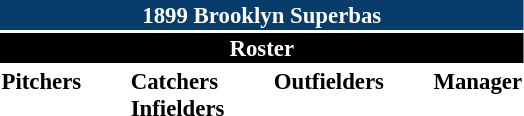<table class="toccolours" style="font-size: 95%;">
<tr>
<th colspan="10" style="background-color: #083c6b; color: white; text-align: center;">1899 Brooklyn Superbas</th>
</tr>
<tr>
<td colspan="10" style="background-color: black; color: white; text-align: center;"><strong>Roster</strong></td>
</tr>
<tr>
<td valign="top"><strong>Pitchers</strong><br>









</td>
<td width="25px"></td>
<td valign="top"><strong>Catchers</strong><br>



<strong>Infielders</strong>








</td>
<td width="25px"></td>
<td valign="top"><strong>Outfielders</strong><br>


</td>
<td width="25px"></td>
<td valign="top"><strong>Manager</strong><br></td>
</tr>
</table>
